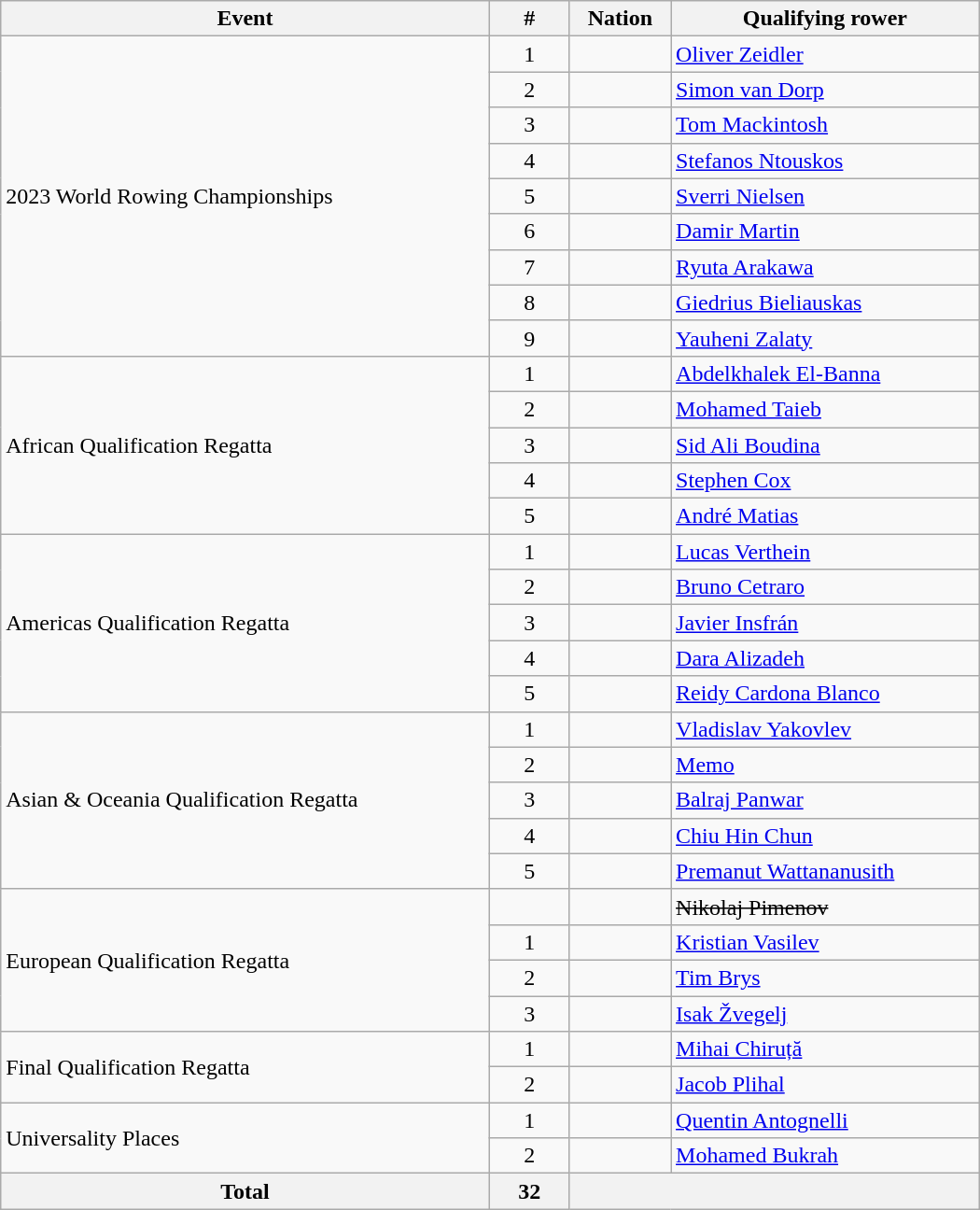<table class="wikitable"  style="width:700px; text-align:center;">
<tr>
<th>Event</th>
<th width=50>#</th>
<th>Nation</th>
<th>Qualifying rower</th>
</tr>
<tr>
<td rowspan=9 align=left>2023 World Rowing Championships</td>
<td>1</td>
<td align=left></td>
<td align=left><a href='#'>Oliver Zeidler</a></td>
</tr>
<tr>
<td>2</td>
<td align=left></td>
<td align=left><a href='#'>Simon van Dorp</a></td>
</tr>
<tr>
<td>3</td>
<td align=left></td>
<td align=left><a href='#'>Tom Mackintosh</a></td>
</tr>
<tr>
<td>4</td>
<td align=left></td>
<td align=left><a href='#'>Stefanos Ntouskos</a></td>
</tr>
<tr>
<td>5</td>
<td align=left></td>
<td align=left><a href='#'>Sverri Nielsen</a></td>
</tr>
<tr>
<td>6</td>
<td align=left></td>
<td align=left><a href='#'>Damir Martin</a></td>
</tr>
<tr>
<td>7</td>
<td align=left></td>
<td align=left><a href='#'>Ryuta Arakawa</a></td>
</tr>
<tr>
<td>8</td>
<td align=left></td>
<td align=left><a href='#'>Giedrius Bieliauskas</a></td>
</tr>
<tr>
<td>9</td>
<td align=left></td>
<td align=left><a href='#'>Yauheni Zalaty</a></td>
</tr>
<tr>
<td rowspan=5 align=left>African Qualification Regatta</td>
<td>1</td>
<td align=left></td>
<td align=left><a href='#'>Abdelkhalek El-Banna</a></td>
</tr>
<tr>
<td>2</td>
<td align=left></td>
<td align=left><a href='#'>Mohamed Taieb</a></td>
</tr>
<tr>
<td>3</td>
<td align=left></td>
<td align=left><a href='#'>Sid Ali Boudina</a></td>
</tr>
<tr>
<td>4</td>
<td align=left></td>
<td align=left><a href='#'>Stephen Cox</a></td>
</tr>
<tr>
<td>5</td>
<td align=left></td>
<td align=left><a href='#'>André Matias</a></td>
</tr>
<tr>
<td rowspan=5 align=left>Americas Qualification Regatta</td>
<td>1</td>
<td align=left></td>
<td align=left><a href='#'>Lucas Verthein</a></td>
</tr>
<tr>
<td>2</td>
<td align=left></td>
<td align=left><a href='#'>Bruno Cetraro</a></td>
</tr>
<tr>
<td>3</td>
<td align=left></td>
<td align=left><a href='#'>Javier Insfrán</a></td>
</tr>
<tr>
<td>4</td>
<td align=left></td>
<td align=left><a href='#'>Dara Alizadeh</a></td>
</tr>
<tr>
<td>5</td>
<td align=left></td>
<td align=left><a href='#'>Reidy Cardona Blanco</a></td>
</tr>
<tr>
<td rowspan=5 align=left>Asian & Oceania Qualification Regatta</td>
<td>1</td>
<td align=left></td>
<td align=left><a href='#'>Vladislav Yakovlev</a></td>
</tr>
<tr>
<td>2</td>
<td align=left></td>
<td align=left><a href='#'>Memo</a></td>
</tr>
<tr>
<td>3</td>
<td align=left></td>
<td align=left><a href='#'>Balraj Panwar</a></td>
</tr>
<tr>
<td>4</td>
<td align=left></td>
<td align=left><a href='#'>Chiu Hin Chun</a></td>
</tr>
<tr>
<td>5</td>
<td align=left></td>
<td align=left><a href='#'>Premanut Wattananusith</a></td>
</tr>
<tr>
<td rowspan=4 align=left>European Qualification Regatta</td>
<td></td>
<td align=left><s></s></td>
<td align=left><s>Nikolaj Pimenov</s></td>
</tr>
<tr>
<td>1</td>
<td align=left></td>
<td align=left><a href='#'>Kristian Vasilev</a></td>
</tr>
<tr>
<td>2</td>
<td align=left></td>
<td align=left><a href='#'>Tim Brys</a></td>
</tr>
<tr>
<td>3</td>
<td align=left></td>
<td align=left><a href='#'>Isak Žvegelj</a></td>
</tr>
<tr>
<td rowspan=2 align=left>Final Qualification Regatta</td>
<td>1</td>
<td align=left></td>
<td align=left><a href='#'>Mihai Chiruță</a></td>
</tr>
<tr>
<td>2</td>
<td align=left></td>
<td align=left><a href='#'>Jacob Plihal</a></td>
</tr>
<tr>
<td rowspan=2 align=left>Universality Places</td>
<td>1</td>
<td align=left></td>
<td align=left><a href='#'>Quentin Antognelli</a></td>
</tr>
<tr>
<td>2</td>
<td align=left></td>
<td align=left><a href='#'>Mohamed Bukrah</a></td>
</tr>
<tr>
<th>Total</th>
<th>32</th>
<th colspan=2></th>
</tr>
</table>
